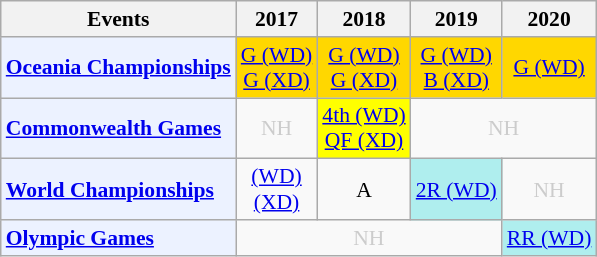<table class="wikitable" style="font-size: 90%; text-align:center">
<tr>
<th>Events</th>
<th>2017</th>
<th>2018</th>
<th>2019</th>
<th>2020</th>
</tr>
<tr>
<td bgcolor="#ECF2FF"; align="left"><strong><a href='#'>Oceania Championships</a></strong></td>
<td bgcolor=gold><a href='#'>G (WD)</a><br><a href='#'>G (XD)</a></td>
<td bgcolor=gold><a href='#'>G (WD)</a><br><a href='#'>G (XD)</a></td>
<td bgcolor=gold><a href='#'>G (WD)</a><br><a href='#'>B (XD)</a></td>
<td bgcolor=gold><a href='#'>G (WD)</a></td>
</tr>
<tr>
<td bgcolor="#ECF2FF"; align="left"><strong><a href='#'>Commonwealth Games</a></strong></td>
<td style=color:#ccc>NH</td>
<td bgcolor=FFFF00><a href='#'>4th (WD)</a><br><a href='#'>QF (XD)</a></td>
<td colspan="2" style=color:#ccc>NH</td>
</tr>
<tr>
<td bgcolor="#ECF2FF"; align="left"><strong><a href='#'>World Championships</a></strong></td>
<td><a href='#'> (WD)</a><br><a href='#'> (XD)</a></td>
<td>A</td>
<td bgcolor=AFEEEE><a href='#'>2R (WD)</a></td>
<td style=color:#ccc>NH</td>
</tr>
<tr>
<td bgcolor="#ECF2FF"; align="left"><strong><a href='#'>Olympic Games</a></strong></td>
<td colspan="3" style=color:#ccc>NH</td>
<td bgcolor=AFEEEE><a href='#'>RR (WD)</a></td>
</tr>
</table>
